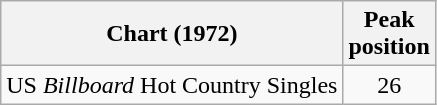<table class="wikitable">
<tr>
<th>Chart (1972)</th>
<th>Peak<br>position</th>
</tr>
<tr>
<td>US <em>Billboard</em> Hot Country Singles</td>
<td style="text-align:center;">26</td>
</tr>
</table>
